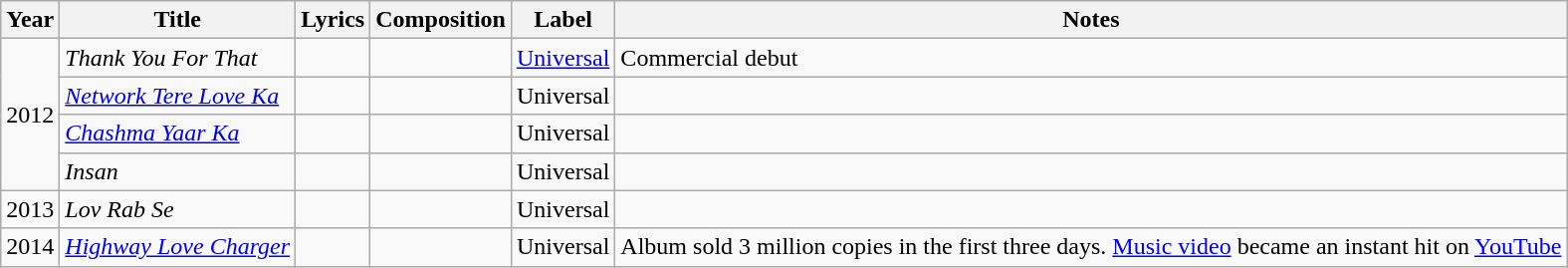<table class="wikitable sortable">
<tr>
<th>Year</th>
<th>Title</th>
<th>Lyrics</th>
<th>Composition</th>
<th>Label</th>
<th class="unsortable">Notes</th>
</tr>
<tr>
<td rowspan="4" style="text-align:center;">2012</td>
<td><em>Thank You For That</em></td>
<td></td>
<td></td>
<td><a href='#'>Universal</a></td>
<td>Commercial debut</td>
</tr>
<tr>
<td><em><a href='#'>Network Tere Love Ka</a></em></td>
<td></td>
<td></td>
<td>Universal</td>
<td></td>
</tr>
<tr>
<td><em><a href='#'>Chashma Yaar Ka</a></em></td>
<td></td>
<td></td>
<td>Universal</td>
<td></td>
</tr>
<tr>
<td><em>Insan</em></td>
<td></td>
<td></td>
<td>Universal</td>
<td></td>
</tr>
<tr>
<td style="text-align:center;">2013</td>
<td><em>Lov Rab Se</em></td>
<td></td>
<td></td>
<td>Universal</td>
<td></td>
</tr>
<tr>
<td style="text-align:center;">2014</td>
<td><em><a href='#'>Highway Love Charger</a></em></td>
<td></td>
<td></td>
<td>Universal</td>
<td>Album sold 3 million copies in the first three days. <a href='#'>Music video</a> became an instant hit on <a href='#'>YouTube</a></td>
</tr>
</table>
